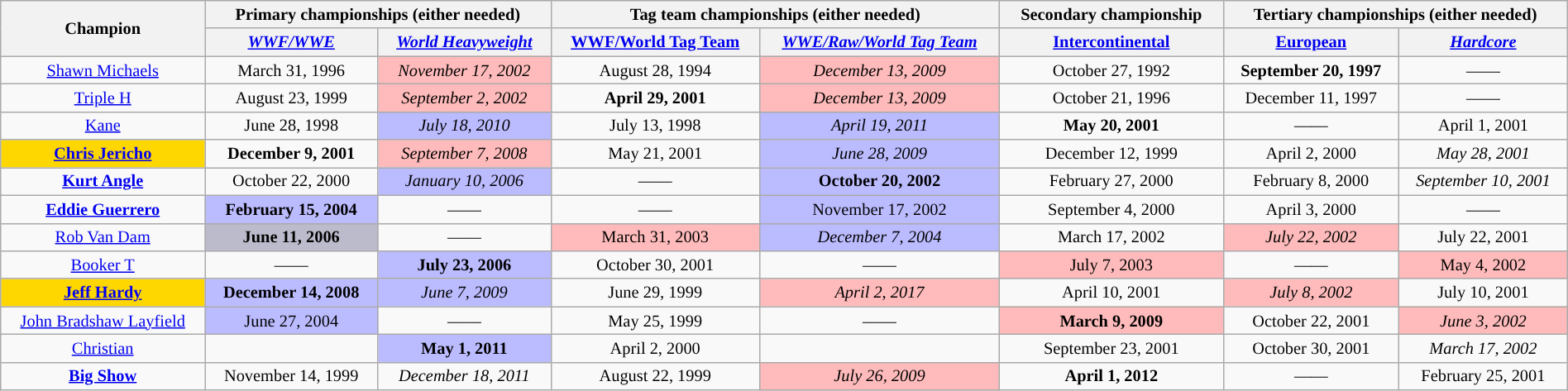<table class="wikitable" style="font-size: 85%; text-align: center;" width="100%">
<tr>
<th rowspan=2>Champion</th>
<th colspan=2>Primary championships (either needed)</th>
<th colspan=2>Tag team championships (either needed)</th>
<th>Secondary championship</th>
<th colspan=2>Tertiary championships (either needed)</th>
</tr>
<tr>
<th><em><a href='#'>WWF/WWE</a></em></th>
<th><em><a href='#'>World Heavyweight</a></em></th>
<th><a href='#'>WWF/World Tag Team</a></th>
<th><em><a href='#'>WWE/Raw/World Tag Team</a></em></th>
<th><a href='#'>Intercontinental</a></th>
<th><a href='#'>European</a></th>
<th><em><a href='#'>Hardcore</a></em></th>
</tr>
<tr>
<td><a href='#'>Shawn Michaels</a></td>
<td>March 31, 1996</td>
<td style="background: #FFBBBB;"><em>November 17, 2002</em></td>
<td>August 28, 1994<br></td>
<td style="background: #FFBBBB;"><em>December 13, 2009</em><br></td>
<td>October 27, 1992</td>
<td><strong>September 20, 1997</strong></td>
<td>——</td>
</tr>
<tr>
<td><a href='#'>Triple H</a></td>
<td>August 23, 1999</td>
<td style="background: #FFBBBB;"><em>September 2, 2002</em></td>
<td><strong>April 29, 2001</strong><br></td>
<td style="background: #FFBBBB;"><em>December 13, 2009</em><br></td>
<td>October 21, 1996</td>
<td>December 11, 1997</td>
<td>——</td>
</tr>
<tr>
<td><a href='#'>Kane</a></td>
<td>June 28, 1998</td>
<td style="background: #BBBBFF;"><em>July 18, 2010</em></td>
<td>July 13, 1998<br></td>
<td style="background: #BBBBFF;"><em>April 19, 2011</em><br></td>
<td><strong>May 20, 2001</strong></td>
<td>——</td>
<td>April 1, 2001</td>
</tr>
<tr>
<td style="background: gold"><strong><a href='#'>Chris Jericho</a></strong></td>
<td><strong>December 9, 2001</strong></td>
<td style="background: #FFBBBB;"><em>September 7, 2008</em></td>
<td>May 21, 2001<br></td>
<td style="background: #BBBBFF;"><em>June 28, 2009</em><br></td>
<td>December 12, 1999</td>
<td>April 2, 2000</td>
<td><em>May 28, 2001</em></td>
</tr>
<tr>
<td><strong><a href='#'>Kurt Angle</a></strong></td>
<td>October 22, 2000</td>
<td style="background: #BBBBFF;"><em>January 10, 2006</em></td>
<td>——</td>
<td style="background: #BBBBFF;"><strong>October 20, 2002</strong><br></td>
<td>February 27, 2000</td>
<td>February 8, 2000</td>
<td><em>September 10, 2001</em></td>
</tr>
<tr>
<td><strong><a href='#'>Eddie Guerrero</a></strong></td>
<td style="background: #BBBBFF;"><strong>February 15, 2004</strong></td>
<td>——</td>
<td>——</td>
<td style="background: #BBBBFF;">November 17, 2002<br></td>
<td>September 4, 2000</td>
<td>April 3, 2000</td>
<td>——</td>
</tr>
<tr>
<td><a href='#'>Rob Van Dam</a></td>
<td style="background: #BBBBCC;"><strong>June 11, 2006</strong></td>
<td>——</td>
<td style="background: #FFBBBB;">March 31, 2003<br></td>
<td style="background: #BBBBFF;"><em>December 7, 2004</em><br></td>
<td>March 17, 2002</td>
<td style="background: #FFBBBB;"><em>July 22, 2002</em></td>
<td>July 22, 2001</td>
</tr>
<tr>
<td><a href='#'>Booker T</a></td>
<td>——</td>
<td style="background: #BBBBFF;"><strong>July 23, 2006</strong></td>
<td>October 30, 2001<br></td>
<td>——</td>
<td style="background: #FFBBBB;">July 7, 2003</td>
<td>——</td>
<td style="background: #FFBBBB;">May 4, 2002</td>
</tr>
<tr>
<td style="background: gold"><strong><a href='#'>Jeff Hardy</a></strong></td>
<td style="background: #BBBBFF;"><strong>December 14, 2008</strong></td>
<td style="background: #BBBBFF;"><em>June 7, 2009</em></td>
<td>June 29, 1999<br></td>
<td style="background: #FFBBBB;"><em>April 2, 2017</em><br></td>
<td>April 10, 2001</td>
<td style="background: #FFBBBB;"><em>July 8, 2002</em></td>
<td>July 10, 2001</td>
</tr>
<tr>
<td><a href='#'>John Bradshaw Layfield</a></td>
<td style="background: #BBBBFF;">June 27, 2004</td>
<td>——</td>
<td>May 25, 1999<br></td>
<td>——</td>
<td style="background: #FFBBBB;"><strong>March 9, 2009</strong></td>
<td>October 22, 2001</td>
<td style="background: #FFBBBB;"><em>June 3, 2002</em></td>
</tr>
<tr>
<td><a href='#'>Christian</a></td>
<td></td>
<td style="background: #BBBBFF;"><strong>May 1, 2011</strong></td>
<td>April 2, 2000<br></td>
<td></td>
<td>September 23, 2001</td>
<td>October 30, 2001</td>
<td><em>March 17, 2002</em></td>
</tr>
<tr>
<td><strong><a href='#'>Big Show</a></strong></td>
<td>November 14, 1999</td>
<td><em>December 18, 2011</em></td>
<td>August 22, 1999<br></td>
<td style="background: #FFBBBB;"><em>July 26, 2009</em><br></td>
<td><strong>April 1, 2012</strong></td>
<td>——</td>
<td>February 25, 2001</td>
</tr>
</table>
